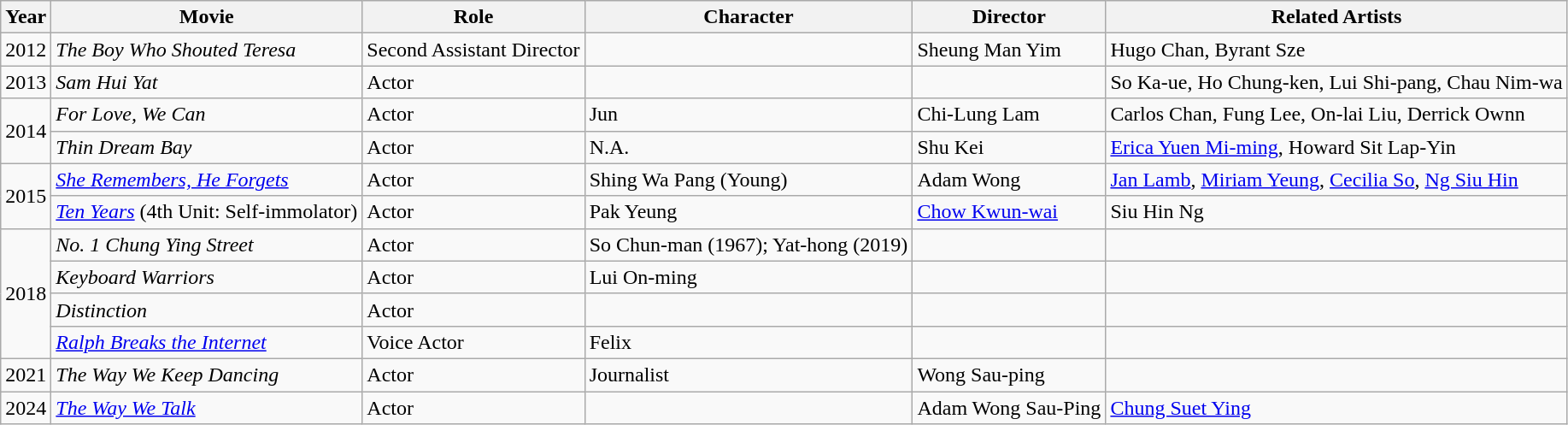<table class="wikitable">
<tr>
<th>Year</th>
<th>Movie</th>
<th>Role</th>
<th>Character</th>
<th>Director</th>
<th>Related Artists</th>
</tr>
<tr>
<td>2012</td>
<td><em>The Boy Who Shouted Teresa</em></td>
<td>Second Assistant Director</td>
<td></td>
<td>Sheung Man Yim</td>
<td>Hugo Chan, Byrant Sze</td>
</tr>
<tr>
<td>2013</td>
<td><em>Sam Hui Yat</em></td>
<td>Actor</td>
<td></td>
<td></td>
<td>So Ka-ue, Ho Chung-ken, Lui Shi-pang, Chau Nim-wa</td>
</tr>
<tr>
<td rowspan="2">2014</td>
<td><em>For Love, We Can</em></td>
<td>Actor</td>
<td>Jun</td>
<td>Chi-Lung Lam</td>
<td>Carlos Chan, Fung Lee, On-lai Liu, Derrick Ownn</td>
</tr>
<tr>
<td><em>Thin Dream Bay</em></td>
<td>Actor</td>
<td>N.A.</td>
<td>Shu Kei</td>
<td><a href='#'>Erica Yuen Mi-ming</a>, Howard Sit Lap-Yin</td>
</tr>
<tr>
<td rowspan="2">2015</td>
<td><em><a href='#'>She Remembers, He Forgets</a></em></td>
<td>Actor</td>
<td>Shing Wa Pang (Young)</td>
<td>Adam Wong</td>
<td><a href='#'>Jan Lamb</a>, <a href='#'>Miriam Yeung</a>, <a href='#'>Cecilia So</a>, <a href='#'>Ng Siu Hin</a></td>
</tr>
<tr>
<td><em><a href='#'>Ten Years</a></em> (4th Unit: Self-immolator)</td>
<td>Actor</td>
<td>Pak Yeung</td>
<td><a href='#'>Chow Kwun-wai</a></td>
<td>Siu Hin Ng</td>
</tr>
<tr>
<td rowspan="4">2018</td>
<td><em>No. 1 Chung Ying Street</em></td>
<td>Actor</td>
<td>So Chun-man (1967); Yat-hong (2019)</td>
<td></td>
<td></td>
</tr>
<tr>
<td><em>Keyboard Warriors</em></td>
<td>Actor</td>
<td>Lui On-ming</td>
<td></td>
<td></td>
</tr>
<tr>
<td><em>Distinction</em></td>
<td>Actor</td>
<td></td>
<td></td>
<td></td>
</tr>
<tr>
<td><em><a href='#'>Ralph Breaks the Internet</a></em></td>
<td>Voice Actor</td>
<td>Felix</td>
<td></td>
<td></td>
</tr>
<tr>
<td>2021</td>
<td><em>The Way We Keep Dancing</em></td>
<td>Actor</td>
<td>Journalist</td>
<td>Wong Sau-ping</td>
<td></td>
</tr>
<tr>
<td>2024</td>
<td><em><a href='#'>The Way We Talk</a></em></td>
<td>Actor</td>
<td></td>
<td>Adam Wong Sau-Ping</td>
<td><a href='#'>Chung Suet Ying</a></td>
</tr>
</table>
